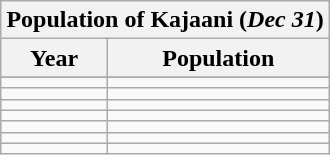<table class="wikitable" align=right style="text-align:right; margin-left:60px">
<tr>
<th colspan=2>Population of Kajaani (<em>Dec 31</em>)</th>
</tr>
<tr>
<th rowspan=1>Year</th>
<th rowspan=1>Population</th>
</tr>
<tr>
</tr>
<tr>
<td></td>
<td align=left></td>
</tr>
<tr>
<td></td>
<td align=left></td>
</tr>
<tr>
<td></td>
<td align=left></td>
</tr>
<tr>
<td></td>
<td align=left></td>
</tr>
<tr>
<td></td>
<td align=left></td>
</tr>
<tr>
<td></td>
<td align=left></td>
</tr>
<tr>
<td></td>
<td align=left></td>
</tr>
</table>
